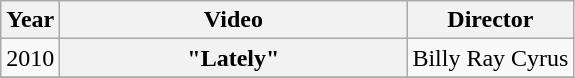<table class="wikitable plainrowheaders">
<tr>
<th>Year</th>
<th style="width:14em;">Video</th>
<th>Director</th>
</tr>
<tr>
<td>2010</td>
<th scope="row">"Lately"</th>
<td>Billy Ray Cyrus</td>
</tr>
<tr>
</tr>
</table>
